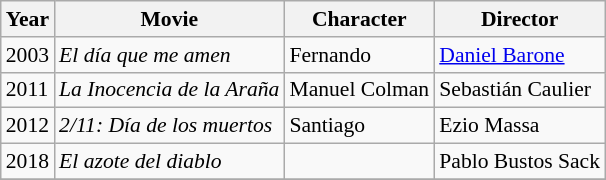<table class="wikitable" style="font-size: 90%;">
<tr>
<th>Year</th>
<th>Movie</th>
<th>Character</th>
<th>Director</th>
</tr>
<tr>
<td>2003</td>
<td><em>El día que me amen</em></td>
<td>Fernando</td>
<td><a href='#'>Daniel Barone</a></td>
</tr>
<tr>
<td>2011</td>
<td><em>La Inocencia de la Araña</em></td>
<td>Manuel Colman</td>
<td>Sebastián Caulier</td>
</tr>
<tr>
<td>2012</td>
<td><em>2/11: Día de los muertos</em></td>
<td>Santiago</td>
<td>Ezio Massa</td>
</tr>
<tr>
<td>2018</td>
<td><em>El azote del diablo</em></td>
<td></td>
<td>Pablo Bustos Sack</td>
</tr>
<tr>
</tr>
</table>
